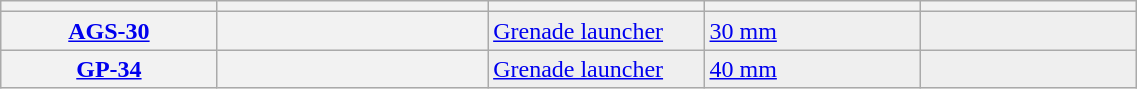<table class="wikitable" style="width:60%;">
<tr>
<th style="width:12%;"></th>
<th style="width:15%;"></th>
<th style="width:12%;"></th>
<th style="width:12%;"></th>
<th style="width:12%;"></th>
</tr>
<tr style="background:#efefef; color:black">
<th><a href='#'>AGS-30</a></th>
<th></th>
<td><a href='#'>Grenade launcher</a></td>
<td><a href='#'>30 mm</a></td>
<td></td>
</tr>
<tr style="background:#efefef; color:black">
<th><a href='#'>GP-34</a></th>
<th></th>
<td><a href='#'>Grenade launcher</a></td>
<td><a href='#'>40 mm</a></td>
<td></td>
</tr>
</table>
